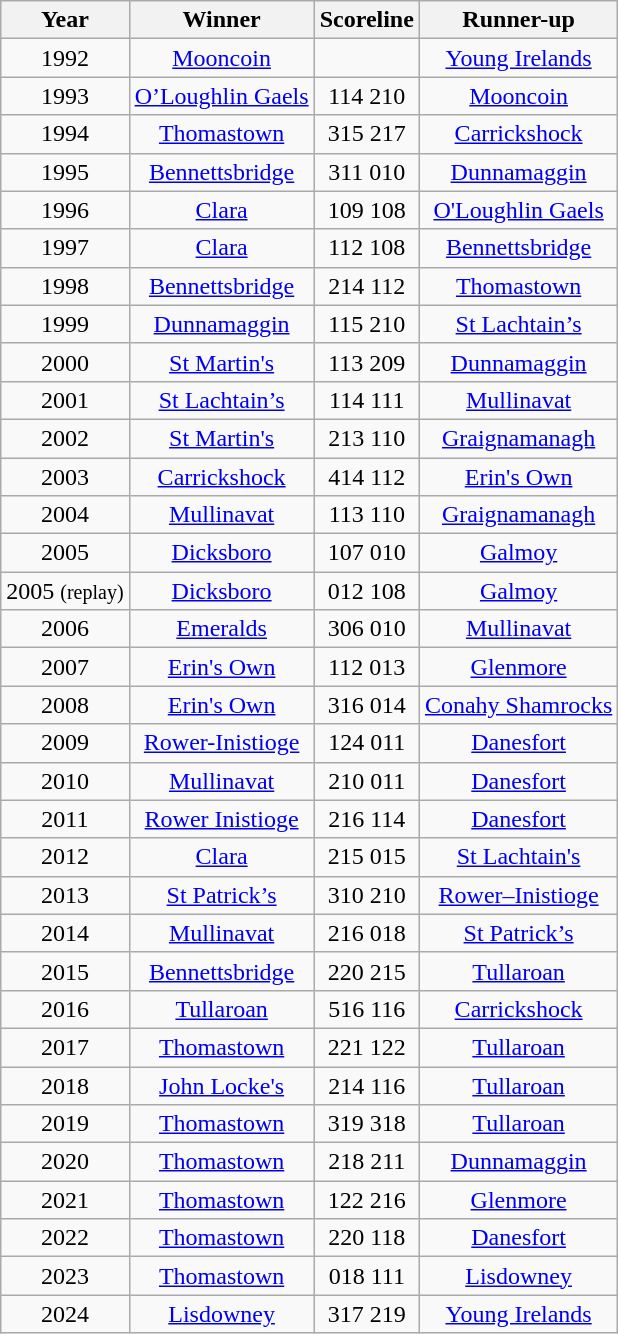<table class="wikitable">
<tr>
<th>Year</th>
<th>Winner</th>
<th>Scoreline</th>
<th>Runner-up</th>
</tr>
<tr style="text-align: center;">
<td>1992</td>
<td><a href='#'>Mooncoin</a></td>
<td style="padding-left: 1em; padding-right: 1em;"></td>
<td><a href='#'>Young Irelands</a></td>
</tr>
<tr style="text-align: center;">
<td>1993</td>
<td><a href='#'>O’Loughlin Gaels</a></td>
<td>114  210</td>
<td><a href='#'>Mooncoin</a></td>
</tr>
<tr style="text-align: center;">
<td>1994</td>
<td><a href='#'>Thomastown</a></td>
<td>315  217</td>
<td><a href='#'>Carrickshock</a></td>
</tr>
<tr style="text-align: center;">
<td>1995</td>
<td><a href='#'>Bennettsbridge</a></td>
<td>311  010</td>
<td><a href='#'>Dunnamaggin</a></td>
</tr>
<tr style="text-align: center;">
<td>1996</td>
<td><a href='#'>Clara</a></td>
<td>109  108</td>
<td><a href='#'>O'Loughlin Gaels</a></td>
</tr>
<tr style="text-align: center;">
<td>1997</td>
<td><a href='#'>Clara</a></td>
<td>112  108</td>
<td><a href='#'>Bennettsbridge</a></td>
</tr>
<tr style="text-align: center;">
<td>1998</td>
<td><a href='#'>Bennettsbridge</a></td>
<td>214  112</td>
<td><a href='#'>Thomastown</a></td>
</tr>
<tr style="text-align: center;">
<td>1999</td>
<td><a href='#'>Dunnamaggin</a></td>
<td>115  210</td>
<td><a href='#'>St Lachtain’s</a></td>
</tr>
<tr style="text-align: center;">
<td>2000</td>
<td><a href='#'>St Martin's</a></td>
<td>113  209</td>
<td><a href='#'>Dunnamaggin</a></td>
</tr>
<tr style="text-align: center;">
<td>2001</td>
<td><a href='#'>St Lachtain’s</a></td>
<td>114  111</td>
<td><a href='#'>Mullinavat</a></td>
</tr>
<tr style="text-align: center;">
<td>2002</td>
<td><a href='#'>St Martin's</a></td>
<td>213  110</td>
<td><a href='#'>Graignamanagh</a></td>
</tr>
<tr style="text-align: center;">
<td>2003</td>
<td><a href='#'>Carrickshock</a></td>
<td>414  112</td>
<td><a href='#'>Erin's Own</a></td>
</tr>
<tr style="text-align: center;">
<td>2004</td>
<td><a href='#'>Mullinavat</a></td>
<td>113  110</td>
<td><a href='#'>Graignamanagh</a></td>
</tr>
<tr style="text-align: center;">
<td>2005</td>
<td><a href='#'>Dicksboro</a></td>
<td>107  010</td>
<td><a href='#'>Galmoy</a></td>
</tr>
<tr style="text-align: center;">
<td>2005 <small>(replay)</small></td>
<td><a href='#'>Dicksboro</a></td>
<td>012  108</td>
<td><a href='#'>Galmoy</a></td>
</tr>
<tr style="text-align: center;">
<td>2006</td>
<td><a href='#'>Emeralds</a></td>
<td>306  010</td>
<td><a href='#'>Mullinavat</a></td>
</tr>
<tr style="text-align: center;">
<td>2007</td>
<td><a href='#'>Erin's Own</a></td>
<td>112  013</td>
<td><a href='#'>Glenmore</a></td>
</tr>
<tr style="text-align: center;">
<td>2008</td>
<td><a href='#'>Erin's Own</a></td>
<td>316  014</td>
<td><a href='#'>Conahy Shamrocks</a></td>
</tr>
<tr style="text-align: center;">
<td>2009</td>
<td><a href='#'>Rower-Inistioge</a></td>
<td>124  011</td>
<td><a href='#'>Danesfort</a></td>
</tr>
<tr style="text-align: center;">
<td>2010</td>
<td><a href='#'> Mullinavat</a></td>
<td>210  011</td>
<td><a href='#'>Danesfort</a></td>
</tr>
<tr style="text-align: center;">
<td>2011</td>
<td><a href='#'> Rower Inistioge</a></td>
<td>216  114</td>
<td><a href='#'>Danesfort</a></td>
</tr>
<tr style="text-align: center;">
<td>2012</td>
<td><a href='#'> Clara</a></td>
<td>215  015</td>
<td><a href='#'>St Lachtain's</a></td>
</tr>
<tr style="text-align: center;">
<td>2013</td>
<td><a href='#'> St Patrick’s</a></td>
<td>310  210</td>
<td><a href='#'>Rower–Inistioge</a></td>
</tr>
<tr style="text-align: center;">
<td>2014</td>
<td><a href='#'> Mullinavat</a></td>
<td>216  018</td>
<td><a href='#'> St Patrick’s</a></td>
</tr>
<tr style="text-align: center;">
<td>2015</td>
<td><a href='#'> Bennettsbridge</a></td>
<td>220  215</td>
<td><a href='#'> Tullaroan</a></td>
</tr>
<tr style="text-align: center;">
<td>2016</td>
<td><a href='#'> Tullaroan</a></td>
<td>516  116</td>
<td><a href='#'> Carrickshock</a></td>
</tr>
<tr style="text-align: center;">
<td>2017</td>
<td><a href='#'> Thomastown</a></td>
<td>221  122</td>
<td><a href='#'> Tullaroan</a></td>
</tr>
<tr style="text-align: center;">
<td>2018</td>
<td><a href='#'>John Locke's</a></td>
<td>214  116</td>
<td><a href='#'> Tullaroan</a></td>
</tr>
<tr style="text-align: center;">
<td>2019</td>
<td><a href='#'> Thomastown</a></td>
<td>319  318</td>
<td><a href='#'> Tullaroan</a></td>
</tr>
<tr style="text-align: center;">
<td>2020</td>
<td><a href='#'> Thomastown</a></td>
<td>218  211</td>
<td><a href='#'>Dunnamaggin</a></td>
</tr>
<tr style="text-align: center;">
<td>2021</td>
<td><a href='#'> Thomastown</a></td>
<td>122  216</td>
<td><a href='#'>Glenmore</a></td>
</tr>
<tr style="text-align: center;">
<td>2022</td>
<td><a href='#'> Thomastown</a></td>
<td>220  118</td>
<td><a href='#'>Danesfort</a></td>
</tr>
<tr style="text-align: center;">
<td>2023</td>
<td><a href='#'> Thomastown</a></td>
<td>018  111</td>
<td><a href='#'>Lisdowney</a></td>
</tr>
<tr style="text-align: center;">
<td>2024</td>
<td><a href='#'>Lisdowney</a></td>
<td>317  219</td>
<td><a href='#'>Young Irelands</a></td>
</tr>
</table>
